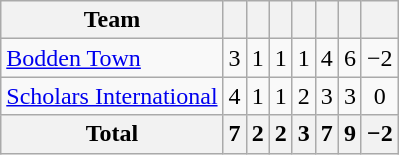<table class="wikitable" align="center">
<tr>
<th>Team</th>
<th></th>
<th></th>
<th></th>
<th></th>
<th></th>
<th></th>
<th></th>
</tr>
<tr align="center">
<td align="left"><a href='#'>Bodden Town</a></td>
<td>3</td>
<td>1</td>
<td>1</td>
<td>1</td>
<td>4</td>
<td>6</td>
<td>−2</td>
</tr>
<tr align="center">
<td align="left"><a href='#'>Scholars International</a></td>
<td>4</td>
<td>1</td>
<td>1</td>
<td>2</td>
<td>3</td>
<td>3</td>
<td>0</td>
</tr>
<tr>
<th>Total</th>
<th>7</th>
<th>2</th>
<th>2</th>
<th>3</th>
<th>7</th>
<th>9</th>
<th>−2</th>
</tr>
</table>
